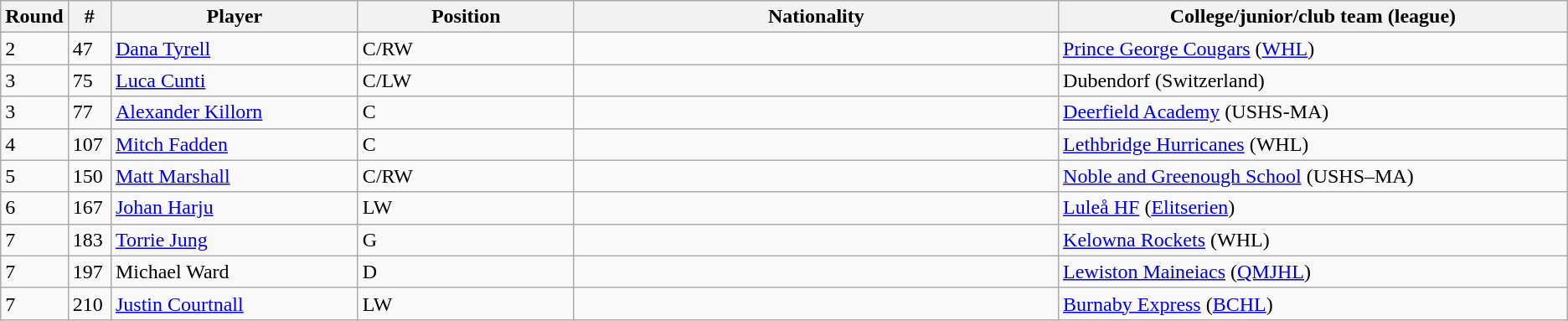<table class="wikitable">
<tr>
<th bgcolor="#DDDDFF" width="2.75%">Round</th>
<th bgcolor="#DDDDFF" width="2.75%">#</th>
<th bgcolor="#DDDDFF" width="16.0%">Player</th>
<th bgcolor="#DDDDFF" width="14.0%">Position</th>
<th bgcolor="#DDDDFF" width="31.5%">Nationality</th>
<th bgcolor="#DDDDFF" width="80.0%">College/junior/club team (league)</th>
</tr>
<tr>
<td>2</td>
<td>47</td>
<td><a href='#'>Dana Tyrell</a></td>
<td>C/RW</td>
<td></td>
<td><a href='#'>Prince George Cougars</a> (<a href='#'>WHL</a>)</td>
</tr>
<tr>
<td>3</td>
<td>75</td>
<td><a href='#'>Luca Cunti</a></td>
<td>C/LW</td>
<td></td>
<td>Dubendorf (Switzerland)</td>
</tr>
<tr>
<td>3</td>
<td>77</td>
<td><a href='#'>Alexander Killorn</a></td>
<td>C</td>
<td></td>
<td><a href='#'>Deerfield Academy</a> (USHS-MA)</td>
</tr>
<tr>
<td>4</td>
<td>107</td>
<td><a href='#'>Mitch Fadden</a></td>
<td>C</td>
<td></td>
<td><a href='#'>Lethbridge Hurricanes</a> (WHL)</td>
</tr>
<tr>
<td>5</td>
<td>150</td>
<td><a href='#'>Matt Marshall</a></td>
<td>C/RW</td>
<td></td>
<td><a href='#'>Noble and Greenough School</a> (USHS–MA)</td>
</tr>
<tr>
<td>6</td>
<td>167</td>
<td><a href='#'>Johan Harju</a></td>
<td>LW</td>
<td></td>
<td><a href='#'>Luleå HF</a> (<a href='#'>Elitserien</a>)</td>
</tr>
<tr>
<td>7</td>
<td>183</td>
<td><a href='#'>Torrie Jung</a></td>
<td>G</td>
<td></td>
<td><a href='#'>Kelowna Rockets</a> (WHL)</td>
</tr>
<tr>
<td>7</td>
<td>197</td>
<td>Michael Ward</td>
<td>D</td>
<td></td>
<td><a href='#'>Lewiston Maineiacs</a> (<a href='#'>QMJHL</a>)</td>
</tr>
<tr>
<td>7</td>
<td>210</td>
<td><a href='#'>Justin Courtnall</a></td>
<td>LW</td>
<td></td>
<td><a href='#'>Burnaby Express</a> (<a href='#'>BCHL</a>)</td>
</tr>
</table>
